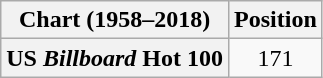<table class="wikitable plainrowheaders" style="text-align:center">
<tr>
<th>Chart (1958–2018)</th>
<th>Position</th>
</tr>
<tr>
<th scope="row">US <em>Billboard</em> Hot 100</th>
<td>171</td>
</tr>
</table>
